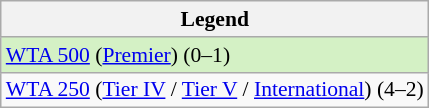<table class="wikitable" style="font-size:90%">
<tr>
<th>Legend</th>
</tr>
<tr>
<td style="background:#d4f1c5;"><a href='#'>WTA 500</a> (<a href='#'>Premier</a>) (0–1)</td>
</tr>
<tr>
<td><a href='#'>WTA 250</a> (<a href='#'>Tier IV</a> / <a href='#'>Tier V</a> / <a href='#'>International</a>) (4–2)</td>
</tr>
</table>
